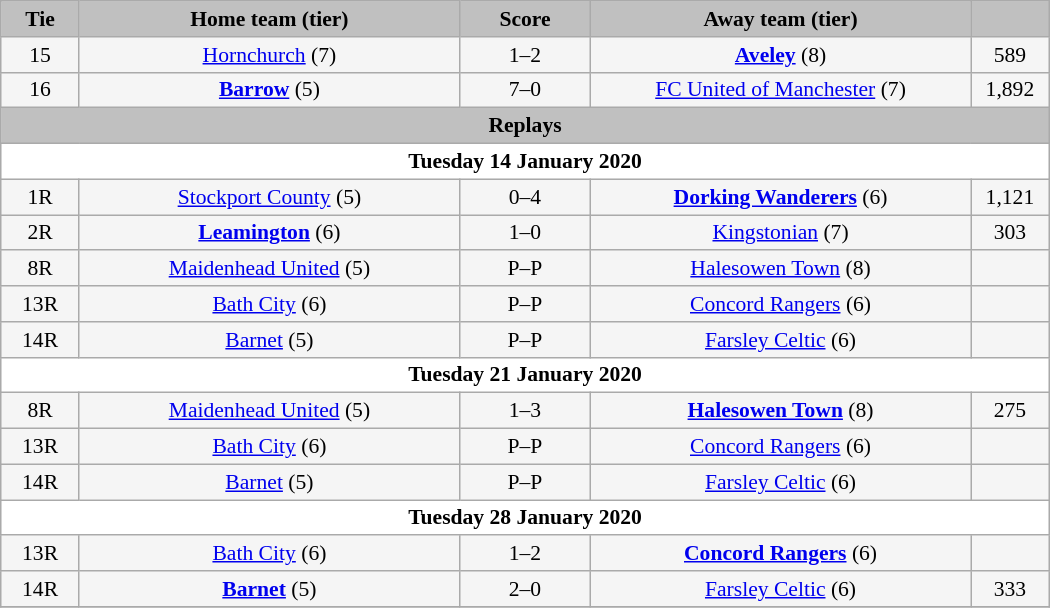<table class="wikitable" style="width: 700px; background:WhiteSmoke; text-align:center; font-size:90%">
<tr>
<td scope="col" style="width:  7.50%; background:silver;"><strong>Tie</strong></td>
<td scope="col" style="width: 36.25%; background:silver;"><strong>Home team (tier)</strong></td>
<td scope="col" style="width: 12.50%; background:silver;"><strong>Score</strong></td>
<td scope="col" style="width: 36.25%; background:silver;"><strong>Away team (tier)</strong></td>
<td scope="col" style="width:  7.50%; background:silver;"><strong></strong></td>
</tr>
<tr>
<td>15</td>
<td><a href='#'>Hornchurch</a> (7)</td>
<td>1–2</td>
<td><strong><a href='#'>Aveley</a></strong> (8)</td>
<td>589</td>
</tr>
<tr>
<td>16</td>
<td><strong><a href='#'>Barrow</a></strong> (5)</td>
<td>7–0</td>
<td><a href='#'>FC United of Manchester</a> (7)</td>
<td>1,892</td>
</tr>
<tr>
<td colspan="5" style= background:Silver><strong>Replays</strong></td>
</tr>
<tr>
<td colspan="5" style= background:White><strong>Tuesday 14 January 2020</strong></td>
</tr>
<tr>
<td>1R</td>
<td><a href='#'>Stockport County</a> (5)</td>
<td>0–4</td>
<td><strong><a href='#'>Dorking Wanderers</a></strong> (6)</td>
<td>1,121</td>
</tr>
<tr>
<td>2R</td>
<td><strong><a href='#'>Leamington</a></strong> (6)</td>
<td>1–0</td>
<td><a href='#'>Kingstonian</a> (7)</td>
<td>303</td>
</tr>
<tr>
<td>8R</td>
<td><a href='#'>Maidenhead United</a> (5)</td>
<td>P–P</td>
<td><a href='#'>Halesowen Town</a> (8)</td>
<td></td>
</tr>
<tr>
<td>13R</td>
<td><a href='#'>Bath City</a> (6)</td>
<td>P–P</td>
<td><a href='#'>Concord Rangers</a> (6)</td>
<td></td>
</tr>
<tr>
<td>14R</td>
<td><a href='#'>Barnet</a> (5)</td>
<td>P–P</td>
<td><a href='#'>Farsley Celtic</a> (6)</td>
<td></td>
</tr>
<tr>
<td colspan="5" style= background:White><strong>Tuesday 21 January 2020</strong></td>
</tr>
<tr>
<td>8R</td>
<td><a href='#'>Maidenhead United</a> (5)</td>
<td>1–3</td>
<td><strong><a href='#'>Halesowen Town</a></strong> (8)</td>
<td>275</td>
</tr>
<tr>
<td>13R</td>
<td><a href='#'>Bath City</a> (6)</td>
<td>P–P</td>
<td><a href='#'>Concord Rangers</a> (6)</td>
<td></td>
</tr>
<tr>
<td>14R</td>
<td><a href='#'>Barnet</a> (5)</td>
<td>P–P</td>
<td><a href='#'>Farsley Celtic</a> (6)</td>
<td></td>
</tr>
<tr>
<td colspan="5" style= background:White><strong>Tuesday 28 January 2020</strong></td>
</tr>
<tr>
<td>13R</td>
<td><a href='#'>Bath City</a> (6)</td>
<td>1–2</td>
<td><strong><a href='#'>Concord Rangers</a></strong> (6)</td>
<td></td>
</tr>
<tr>
<td>14R</td>
<td><strong><a href='#'>Barnet</a></strong> (5)</td>
<td>2–0</td>
<td><a href='#'>Farsley Celtic</a> (6)</td>
<td>333</td>
</tr>
<tr>
</tr>
</table>
